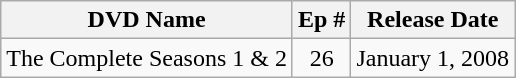<table class="wikitable">
<tr>
<th>DVD Name</th>
<th>Ep #</th>
<th>Release Date</th>
</tr>
<tr>
<td>The Complete Seasons 1 & 2</td>
<td align="center">26</td>
<td>January 1, 2008</td>
</tr>
</table>
